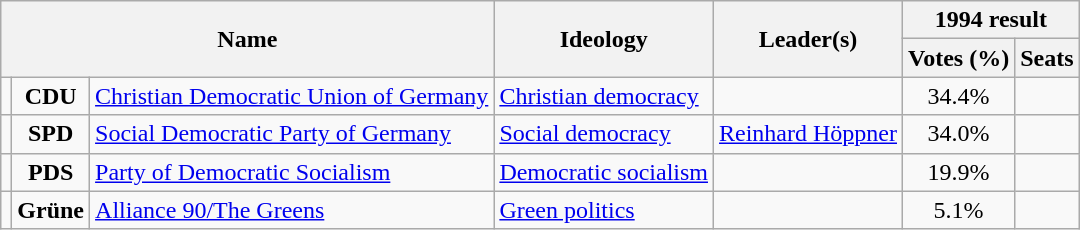<table class="wikitable">
<tr>
<th rowspan=2 colspan=3>Name</th>
<th rowspan=2>Ideology</th>
<th rowspan=2>Leader(s)</th>
<th colspan=2>1994 result</th>
</tr>
<tr>
<th>Votes (%)</th>
<th>Seats</th>
</tr>
<tr>
<td bgcolor=></td>
<td align=center><strong>CDU</strong></td>
<td><a href='#'>Christian Democratic Union of Germany</a><br></td>
<td><a href='#'>Christian democracy</a></td>
<td></td>
<td align=center>34.4%</td>
<td></td>
</tr>
<tr>
<td bgcolor=></td>
<td align=center><strong>SPD</strong></td>
<td><a href='#'>Social Democratic Party of Germany</a><br></td>
<td><a href='#'>Social democracy</a></td>
<td><a href='#'>Reinhard Höppner</a></td>
<td align=center>34.0%</td>
<td></td>
</tr>
<tr>
<td bgcolor=></td>
<td align=center><strong>PDS</strong></td>
<td><a href='#'>Party of Democratic Socialism</a><br></td>
<td><a href='#'>Democratic socialism</a></td>
<td></td>
<td align=center>19.9%</td>
<td></td>
</tr>
<tr>
<td bgcolor=></td>
<td align=center><strong>Grüne</strong></td>
<td><a href='#'>Alliance 90/The Greens</a><br></td>
<td><a href='#'>Green politics</a></td>
<td></td>
<td align=center>5.1%</td>
<td></td>
</tr>
</table>
